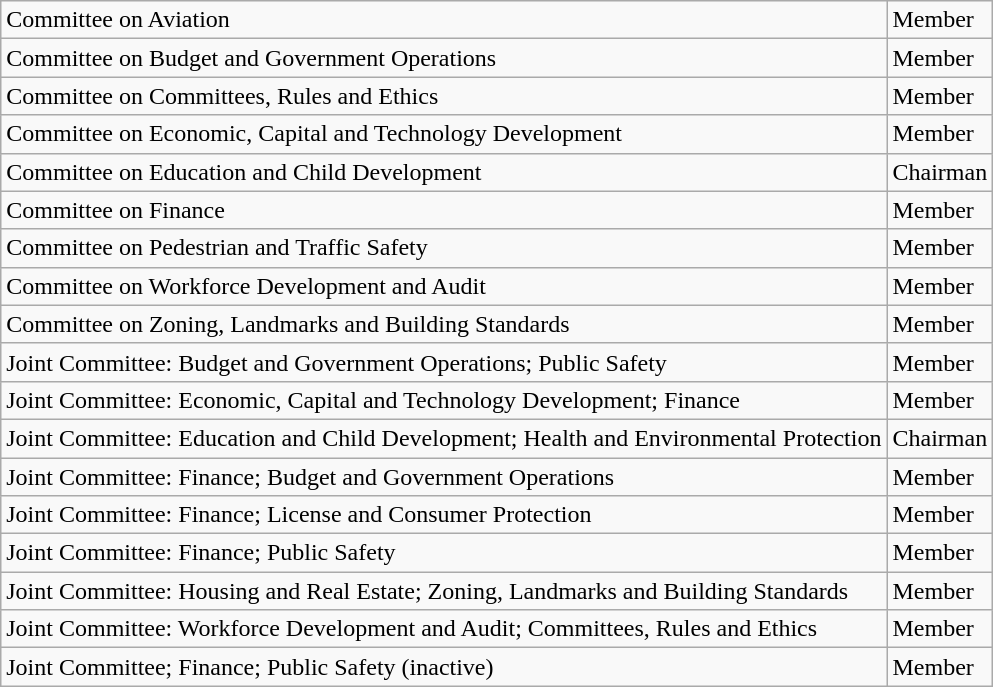<table class="wikitable">
<tr>
<td>Committee on Aviation</td>
<td>Member</td>
</tr>
<tr>
<td>Committee on Budget and Government Operations</td>
<td>Member</td>
</tr>
<tr>
<td>Committee on Committees, Rules and Ethics</td>
<td>Member</td>
</tr>
<tr>
<td>Committee on Economic, Capital and Technology Development</td>
<td>Member</td>
</tr>
<tr>
<td>Committee on Education and Child Development</td>
<td>Chairman</td>
</tr>
<tr>
<td>Committee on Finance</td>
<td>Member</td>
</tr>
<tr>
<td>Committee on Pedestrian and Traffic Safety</td>
<td>Member</td>
</tr>
<tr>
<td>Committee on Workforce Development and Audit</td>
<td>Member</td>
</tr>
<tr>
<td>Committee on Zoning, Landmarks and Building Standards</td>
<td>Member</td>
</tr>
<tr>
<td>Joint Committee: Budget and Government Operations; Public Safety</td>
<td>Member</td>
</tr>
<tr>
<td>Joint Committee: Economic, Capital and Technology Development; Finance</td>
<td>Member</td>
</tr>
<tr>
<td>Joint Committee: Education and Child Development; Health and Environmental Protection</td>
<td>Chairman</td>
</tr>
<tr>
<td>Joint Committee: Finance; Budget and Government Operations</td>
<td>Member</td>
</tr>
<tr>
<td>Joint Committee: Finance; License and Consumer Protection</td>
<td>Member</td>
</tr>
<tr>
<td>Joint Committee: Finance; Public Safety</td>
<td>Member</td>
</tr>
<tr>
<td>Joint Committee: Housing and Real Estate; Zoning, Landmarks and Building Standards</td>
<td>Member</td>
</tr>
<tr>
<td>Joint Committee: Workforce Development and Audit; Committees, Rules and Ethics</td>
<td>Member</td>
</tr>
<tr>
<td>Joint Committee; Finance; Public Safety (inactive)</td>
<td>Member</td>
</tr>
</table>
